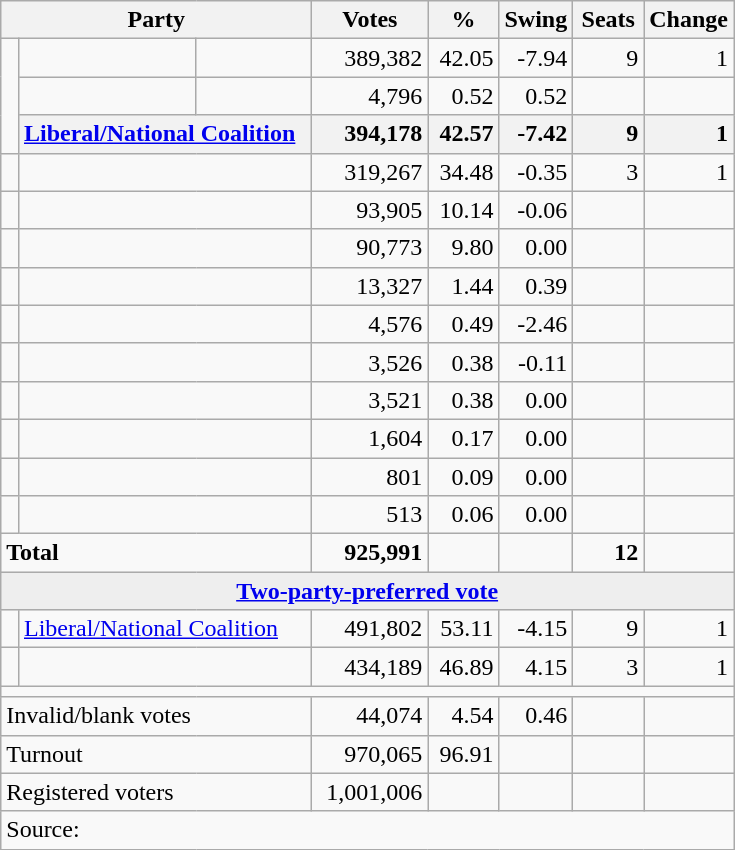<table class="wikitable">
<tr>
<th colspan="3" style="width:200px"><strong>Party</strong></th>
<th style="width:70px; text-align:center;"><strong>Votes</strong></th>
<th style="width:40px; text-align:center;"><strong>%</strong></th>
<th style="width:40px; text-align:center;"><strong>Swing</strong></th>
<th style="width:40px; text-align:center;"><strong>Seats</strong></th>
<th style="width:40px; text-align:center;"><strong>Change</strong></th>
</tr>
<tr>
<td rowspan="3"> </td>
<td> </td>
<td></td>
<td align=right>389,382</td>
<td align=right>42.05</td>
<td align=right>-7.94</td>
<td align=right>9</td>
<td align=right> 1</td>
</tr>
<tr>
<td> </td>
<td></td>
<td align=right>4,796</td>
<td align=right>0.52</td>
<td align=right>0.52</td>
<td align=right></td>
<td align=right></td>
</tr>
<tr>
<th colspan="2" style="text-align:left;"><a href='#'>Liberal/National Coalition</a></th>
<th style="text-align:right;">394,178</th>
<th style="text-align:right;">42.57</th>
<th style="text-align:right;">-7.42</th>
<th style="text-align:right;">9</th>
<th style="text-align:right;"> 1</th>
</tr>
<tr>
<td> </td>
<td colspan=2></td>
<td align=right>319,267</td>
<td align=right>34.48</td>
<td align=right>-0.35</td>
<td align=right>3</td>
<td align=right> 1</td>
</tr>
<tr>
<td> </td>
<td colspan=2></td>
<td align=right>93,905</td>
<td align=right>10.14</td>
<td align=right>-0.06</td>
<td align=right></td>
<td align=right></td>
</tr>
<tr>
<td> </td>
<td colspan=2></td>
<td align=right>90,773</td>
<td align=right>9.80</td>
<td align=right>0.00</td>
<td align=right></td>
<td align=right></td>
</tr>
<tr>
<td> </td>
<td colspan=2></td>
<td align=right>13,327</td>
<td align=right>1.44</td>
<td align=right>0.39</td>
<td align=right></td>
<td align=right></td>
</tr>
<tr>
<td> </td>
<td colspan=2></td>
<td align=right>4,576</td>
<td align=right>0.49</td>
<td align=right>-2.46</td>
<td align=right></td>
<td align=right></td>
</tr>
<tr>
<td> </td>
<td colspan=2></td>
<td align=right>3,526</td>
<td align=right>0.38</td>
<td align=right>-0.11</td>
<td align=right></td>
<td align=right></td>
</tr>
<tr>
<td> </td>
<td colspan=2></td>
<td align=right>3,521</td>
<td align=right>0.38</td>
<td align=right>0.00</td>
<td align=right></td>
<td align=right></td>
</tr>
<tr>
<td> </td>
<td colspan=2></td>
<td align=right>1,604</td>
<td align=right>0.17</td>
<td align=right>0.00</td>
<td align=right></td>
<td align=right></td>
</tr>
<tr>
<td> </td>
<td colspan=2></td>
<td align=right>801</td>
<td align=right>0.09</td>
<td align=right>0.00</td>
<td align=right></td>
<td align=right></td>
</tr>
<tr>
<td> </td>
<td colspan=2></td>
<td align=right>513</td>
<td align=right>0.06</td>
<td align=right>0.00</td>
<td align=right></td>
<td align=right></td>
</tr>
<tr>
<td colspan="3" align="left"><strong>Total</strong></td>
<td align=right><strong>925,991</strong></td>
<td align=right></td>
<td align=right></td>
<td align=right><strong>12</strong></td>
<td align=right></td>
</tr>
<tr>
<td colspan="8" style="text-align:center; background:#eee;"><strong><a href='#'>Two-party-preferred vote</a></strong></td>
</tr>
<tr>
<td> </td>
<td colspan=2><a href='#'>Liberal/National Coalition</a></td>
<td align=right>491,802</td>
<td align=right>53.11</td>
<td align=right>-4.15</td>
<td align=right>9</td>
<td align=right> 1</td>
</tr>
<tr>
<td> </td>
<td colspan=2></td>
<td align=right>434,189</td>
<td align=right>46.89</td>
<td align=right>4.15</td>
<td align=right>3</td>
<td align=right> 1</td>
</tr>
<tr>
<td colspan="8"></td>
</tr>
<tr>
<td colspan="3" style="text-align:left;">Invalid/blank votes</td>
<td align=right>44,074</td>
<td align=right>4.54</td>
<td align=right>0.46</td>
<td></td>
<td></td>
</tr>
<tr>
<td colspan="3" style="text-align:left;">Turnout</td>
<td align=right>970,065</td>
<td align=right>96.91</td>
<td></td>
<td></td>
<td></td>
</tr>
<tr>
<td colspan="3" style="text-align:left;">Registered voters</td>
<td align=right>1,001,006</td>
<td></td>
<td></td>
<td></td>
<td></td>
</tr>
<tr>
<td colspan="8" align="left">Source: </td>
</tr>
</table>
